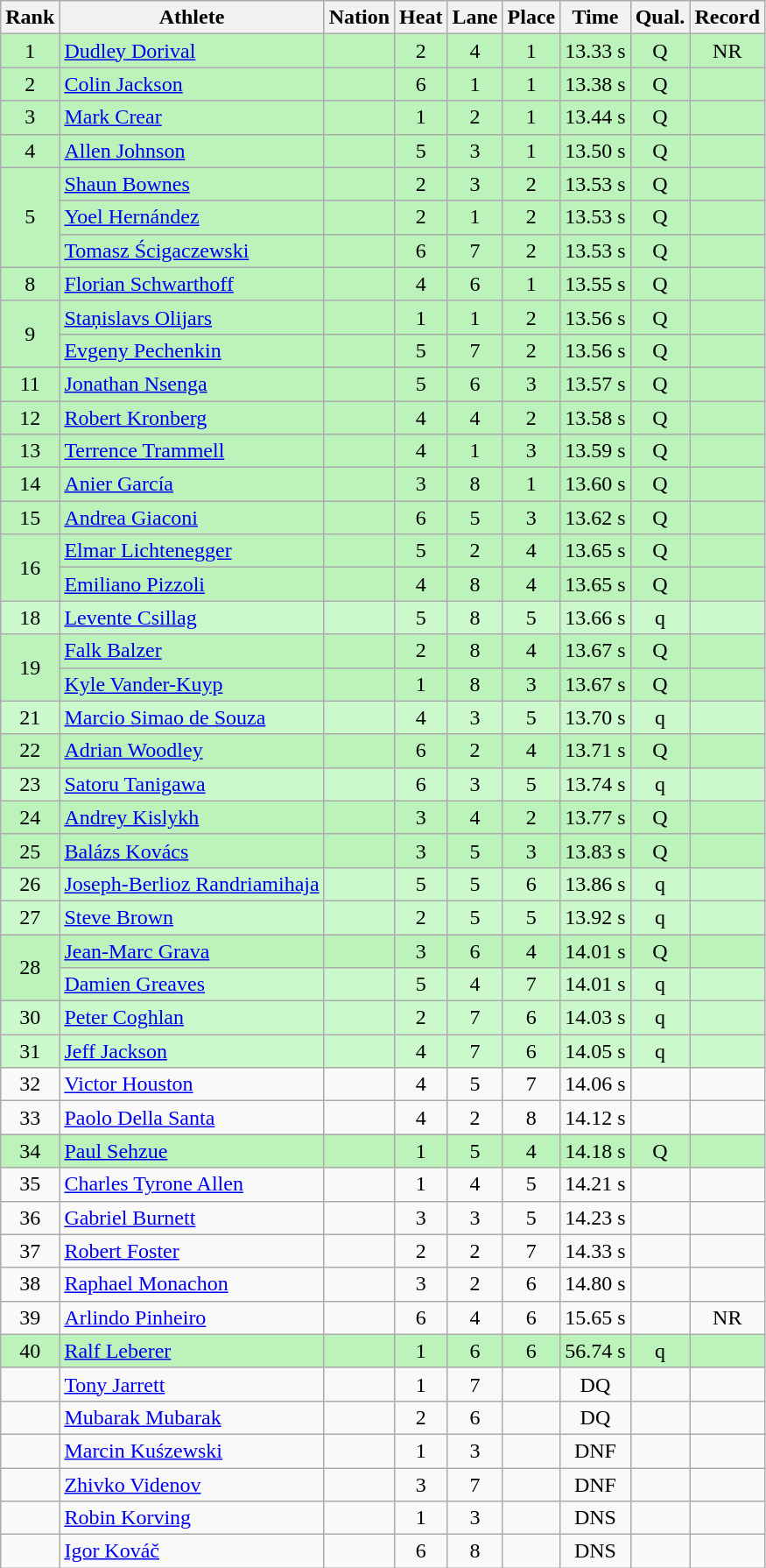<table class="wikitable sortable" style="text-align:center">
<tr>
<th>Rank</th>
<th>Athlete</th>
<th>Nation</th>
<th>Heat</th>
<th>Lane</th>
<th>Place</th>
<th>Time</th>
<th>Qual.</th>
<th>Record</th>
</tr>
<tr bgcolor = "bbf3bb">
<td>1</td>
<td align="left"><a href='#'>Dudley Dorival</a></td>
<td align="left"></td>
<td>2</td>
<td>4</td>
<td>1</td>
<td>13.33 s</td>
<td>Q</td>
<td>NR</td>
</tr>
<tr bgcolor = "bbf3bb">
<td>2</td>
<td align="left"><a href='#'>Colin Jackson</a></td>
<td align="left"></td>
<td>6</td>
<td>1</td>
<td>1</td>
<td>13.38 s</td>
<td>Q</td>
<td></td>
</tr>
<tr bgcolor = "bbf3bb">
<td>3</td>
<td align="left"><a href='#'>Mark Crear</a></td>
<td align="left"></td>
<td>1</td>
<td>2</td>
<td>1</td>
<td>13.44 s</td>
<td>Q</td>
<td></td>
</tr>
<tr bgcolor = "bbf3bb">
<td>4</td>
<td align="left"><a href='#'>Allen Johnson</a></td>
<td align="left"></td>
<td>5</td>
<td>3</td>
<td>1</td>
<td>13.50 s</td>
<td>Q</td>
<td></td>
</tr>
<tr bgcolor = "bbf3bb">
<td rowspan="3" align="center">5</td>
<td align="left"><a href='#'>Shaun Bownes</a></td>
<td align="left"></td>
<td>2</td>
<td>3</td>
<td>2</td>
<td>13.53 s</td>
<td>Q</td>
<td></td>
</tr>
<tr bgcolor = "bbf3bb">
<td align="left"><a href='#'>Yoel Hernández</a></td>
<td align="left"></td>
<td>2</td>
<td>1</td>
<td>2</td>
<td>13.53 s</td>
<td>Q</td>
<td></td>
</tr>
<tr bgcolor = "bbf3bb">
<td align="left"><a href='#'>Tomasz Ścigaczewski</a></td>
<td align="left"></td>
<td>6</td>
<td>7</td>
<td>2</td>
<td>13.53 s</td>
<td>Q</td>
<td></td>
</tr>
<tr bgcolor = "bbf3bb">
<td>8</td>
<td align="left"><a href='#'>Florian Schwarthoff</a></td>
<td align="left"></td>
<td>4</td>
<td>6</td>
<td>1</td>
<td>13.55 s</td>
<td>Q</td>
<td></td>
</tr>
<tr bgcolor = "bbf3bb">
<td rowspan="2" align="center">9</td>
<td align="left"><a href='#'>Staņislavs Olijars</a></td>
<td align="left"></td>
<td>1</td>
<td>1</td>
<td>2</td>
<td>13.56 s</td>
<td>Q</td>
<td></td>
</tr>
<tr bgcolor = "bbf3bb">
<td align="left"><a href='#'>Evgeny Pechenkin</a></td>
<td align="left"></td>
<td>5</td>
<td>7</td>
<td>2</td>
<td>13.56 s</td>
<td>Q</td>
<td></td>
</tr>
<tr bgcolor = "bbf3bb">
<td>11</td>
<td align="left"><a href='#'>Jonathan Nsenga</a></td>
<td align="left"></td>
<td>5</td>
<td>6</td>
<td>3</td>
<td>13.57 s</td>
<td>Q</td>
<td></td>
</tr>
<tr bgcolor = "bbf3bb">
<td>12</td>
<td align="left"><a href='#'>Robert Kronberg</a></td>
<td align="left"></td>
<td>4</td>
<td>4</td>
<td>2</td>
<td>13.58 s</td>
<td>Q</td>
<td></td>
</tr>
<tr bgcolor = "bbf3bb">
<td>13</td>
<td align="left"><a href='#'>Terrence Trammell</a></td>
<td align="left"></td>
<td>4</td>
<td>1</td>
<td>3</td>
<td>13.59 s</td>
<td>Q</td>
<td></td>
</tr>
<tr bgcolor = "bbf3bb">
<td>14</td>
<td align="left"><a href='#'>Anier García</a></td>
<td align="left"></td>
<td>3</td>
<td>8</td>
<td>1</td>
<td>13.60 s</td>
<td>Q</td>
<td></td>
</tr>
<tr bgcolor = "bbf3bb">
<td>15</td>
<td align="left"><a href='#'>Andrea Giaconi</a></td>
<td align="left"></td>
<td>6</td>
<td>5</td>
<td>3</td>
<td>13.62 s</td>
<td>Q</td>
<td></td>
</tr>
<tr bgcolor = "bbf3bb">
<td rowspan="2" align="center">16</td>
<td align="left"><a href='#'>Elmar Lichtenegger</a></td>
<td align="left"></td>
<td>5</td>
<td>2</td>
<td>4</td>
<td>13.65 s</td>
<td>Q</td>
<td></td>
</tr>
<tr bgcolor = "bbf3bb">
<td align="left"><a href='#'>Emiliano Pizzoli</a></td>
<td align="left"></td>
<td>4</td>
<td>8</td>
<td>4</td>
<td>13.65 s</td>
<td>Q</td>
<td></td>
</tr>
<tr bgcolor = "ccf9cc">
<td>18</td>
<td align="left"><a href='#'>Levente Csillag</a></td>
<td align="left"></td>
<td>5</td>
<td>8</td>
<td>5</td>
<td>13.66 s</td>
<td>q</td>
<td></td>
</tr>
<tr bgcolor = "bbf3bb">
<td rowspan="2" align="center">19</td>
<td align="left"><a href='#'>Falk Balzer</a></td>
<td align="left"></td>
<td>2</td>
<td>8</td>
<td>4</td>
<td>13.67 s</td>
<td>Q</td>
<td></td>
</tr>
<tr bgcolor = "bbf3bb">
<td align="left"><a href='#'>Kyle Vander-Kuyp</a></td>
<td align="left"></td>
<td>1</td>
<td>8</td>
<td>3</td>
<td>13.67 s</td>
<td>Q</td>
<td></td>
</tr>
<tr bgcolor = "ccf9cc">
<td>21</td>
<td align="left"><a href='#'>Marcio Simao de Souza</a></td>
<td align="left"></td>
<td>4</td>
<td>3</td>
<td>5</td>
<td>13.70 s</td>
<td>q</td>
<td></td>
</tr>
<tr bgcolor = "bbf3bb">
<td>22</td>
<td align="left"><a href='#'>Adrian Woodley</a></td>
<td align="left"></td>
<td>6</td>
<td>2</td>
<td>4</td>
<td>13.71 s</td>
<td>Q</td>
<td></td>
</tr>
<tr bgcolor = "ccf9cc">
<td>23</td>
<td align="left"><a href='#'>Satoru Tanigawa</a></td>
<td align="left"></td>
<td>6</td>
<td>3</td>
<td>5</td>
<td>13.74 s</td>
<td>q</td>
<td></td>
</tr>
<tr bgcolor = "bbf3bb">
<td>24</td>
<td align="left"><a href='#'>Andrey Kislykh</a></td>
<td align="left"></td>
<td>3</td>
<td>4</td>
<td>2</td>
<td>13.77 s</td>
<td>Q</td>
<td></td>
</tr>
<tr bgcolor = "bbf3bb">
<td>25</td>
<td align="left"><a href='#'>Balázs Kovács</a></td>
<td align="left"></td>
<td>3</td>
<td>5</td>
<td>3</td>
<td>13.83 s</td>
<td>Q</td>
<td></td>
</tr>
<tr bgcolor = "ccf9cc">
<td>26</td>
<td align="left"><a href='#'>Joseph-Berlioz Randriamihaja</a></td>
<td align="left"></td>
<td>5</td>
<td>5</td>
<td>6</td>
<td>13.86 s</td>
<td>q</td>
<td></td>
</tr>
<tr bgcolor = "ccf9cc">
<td>27</td>
<td align="left"><a href='#'>Steve Brown</a></td>
<td align="left"></td>
<td>2</td>
<td>5</td>
<td>5</td>
<td>13.92 s</td>
<td>q</td>
<td></td>
</tr>
<tr bgcolor = "bbf3bb">
<td rowspan=2 align="center">28</td>
<td align="left"><a href='#'>Jean-Marc Grava</a></td>
<td align="left"></td>
<td>3</td>
<td>6</td>
<td>4</td>
<td>14.01 s</td>
<td>Q</td>
<td></td>
</tr>
<tr bgcolor = "ccf9cc">
<td align="left"><a href='#'>Damien Greaves</a></td>
<td align="left"></td>
<td>5</td>
<td>4</td>
<td>7</td>
<td>14.01 s</td>
<td>q</td>
<td></td>
</tr>
<tr bgcolor = "ccf9cc">
<td>30</td>
<td align="left"><a href='#'>Peter Coghlan</a></td>
<td align="left"></td>
<td>2</td>
<td>7</td>
<td>6</td>
<td>14.03 s</td>
<td>q</td>
<td></td>
</tr>
<tr bgcolor = "ccf9cc">
<td>31</td>
<td align="left"><a href='#'>Jeff Jackson</a></td>
<td align="left"></td>
<td>4</td>
<td>7</td>
<td>6</td>
<td>14.05 s</td>
<td>q</td>
<td></td>
</tr>
<tr>
<td>32</td>
<td align="left"><a href='#'>Victor Houston</a></td>
<td align="left"></td>
<td>4</td>
<td>5</td>
<td>7</td>
<td>14.06 s</td>
<td></td>
<td></td>
</tr>
<tr>
<td>33</td>
<td align="left"><a href='#'>Paolo Della Santa</a></td>
<td align="left"></td>
<td>4</td>
<td>2</td>
<td>8</td>
<td>14.12 s</td>
<td></td>
<td></td>
</tr>
<tr bgcolor = "bbf3bb">
<td>34</td>
<td align="left"><a href='#'>Paul Sehzue</a></td>
<td align="left"></td>
<td>1</td>
<td>5</td>
<td>4</td>
<td>14.18 s</td>
<td>Q</td>
<td></td>
</tr>
<tr>
<td>35</td>
<td align="left"><a href='#'>Charles Tyrone Allen</a></td>
<td align="left"></td>
<td>1</td>
<td>4</td>
<td>5</td>
<td>14.21 s</td>
<td></td>
<td></td>
</tr>
<tr>
<td>36</td>
<td align="left"><a href='#'>Gabriel Burnett</a></td>
<td align="left"></td>
<td>3</td>
<td>3</td>
<td>5</td>
<td>14.23 s</td>
<td></td>
<td></td>
</tr>
<tr>
<td>37</td>
<td align="left"><a href='#'>Robert Foster</a></td>
<td align="left"></td>
<td>2</td>
<td>2</td>
<td>7</td>
<td>14.33 s</td>
<td></td>
<td></td>
</tr>
<tr>
<td>38</td>
<td align="left"><a href='#'>Raphael Monachon</a></td>
<td align="left"></td>
<td>3</td>
<td>2</td>
<td>6</td>
<td>14.80 s</td>
<td></td>
<td></td>
</tr>
<tr>
<td>39</td>
<td align="left"><a href='#'>Arlindo Pinheiro</a></td>
<td align="left"></td>
<td>6</td>
<td>4</td>
<td>6</td>
<td>15.65 s</td>
<td></td>
<td>NR</td>
</tr>
<tr bgcolor = "bbf3bb">
<td>40</td>
<td align="left"><a href='#'>Ralf Leberer</a></td>
<td align="left"></td>
<td>1</td>
<td>6</td>
<td>6</td>
<td>56.74 s</td>
<td>q</td>
<td></td>
</tr>
<tr>
<td></td>
<td align="left"><a href='#'>Tony Jarrett</a></td>
<td align="left"></td>
<td>1</td>
<td>7</td>
<td></td>
<td>DQ</td>
<td></td>
<td></td>
</tr>
<tr>
<td></td>
<td align="left"><a href='#'>Mubarak Mubarak</a></td>
<td align="left"></td>
<td>2</td>
<td>6</td>
<td></td>
<td>DQ</td>
<td></td>
<td></td>
</tr>
<tr>
<td></td>
<td align="left"><a href='#'>Marcin Kuśzewski</a></td>
<td align="left"></td>
<td>1</td>
<td>3</td>
<td></td>
<td>DNF</td>
<td></td>
<td></td>
</tr>
<tr>
<td></td>
<td align="left"><a href='#'>Zhivko Videnov</a></td>
<td align="left"></td>
<td>3</td>
<td>7</td>
<td></td>
<td>DNF</td>
<td></td>
<td></td>
</tr>
<tr>
<td></td>
<td align="left"><a href='#'>Robin Korving</a></td>
<td align="left"></td>
<td>1</td>
<td>3</td>
<td></td>
<td>DNS</td>
<td></td>
<td></td>
</tr>
<tr>
<td></td>
<td align="left"><a href='#'>Igor Kováč</a></td>
<td align="left"></td>
<td>6</td>
<td>8</td>
<td></td>
<td>DNS</td>
<td></td>
<td></td>
</tr>
</table>
